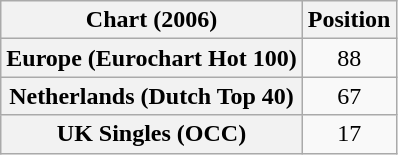<table class="wikitable sortable plainrowheaders" style="text-align:center">
<tr>
<th>Chart (2006)</th>
<th>Position</th>
</tr>
<tr>
<th scope="row">Europe (Eurochart Hot 100)</th>
<td>88</td>
</tr>
<tr>
<th scope="row">Netherlands (Dutch Top 40)</th>
<td>67</td>
</tr>
<tr>
<th scope="row">UK Singles (OCC)</th>
<td>17</td>
</tr>
</table>
